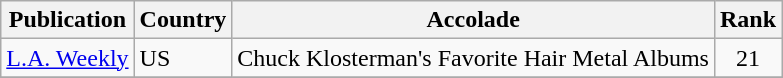<table class="wikitable">
<tr>
<th>Publication</th>
<th>Country</th>
<th>Accolade</th>
<th>Rank</th>
</tr>
<tr>
<td><a href='#'>L.A. Weekly</a></td>
<td>US</td>
<td>Chuck Klosterman's Favorite Hair Metal Albums</td>
<td align="center">21</td>
</tr>
<tr>
</tr>
</table>
